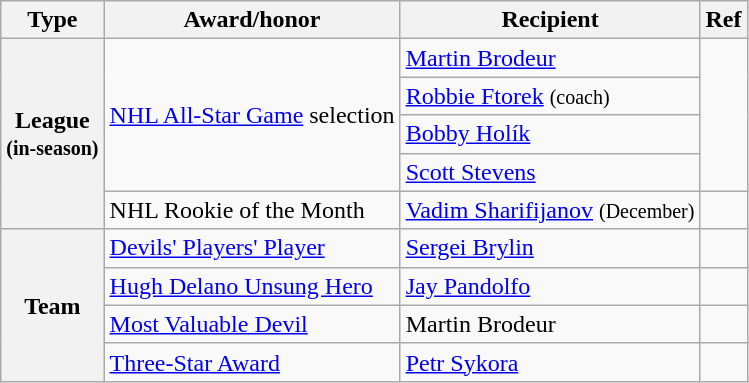<table class="wikitable">
<tr>
<th scope="col">Type</th>
<th scope="col">Award/honor</th>
<th scope="col">Recipient</th>
<th scope="col">Ref</th>
</tr>
<tr>
<th scope="row" rowspan="5">League<br><small>(in-season)</small></th>
<td rowspan="4"><a href='#'>NHL All-Star Game</a> selection</td>
<td><a href='#'>Martin Brodeur</a></td>
<td rowspan="4"></td>
</tr>
<tr>
<td><a href='#'>Robbie Ftorek</a> <small>(coach)</small></td>
</tr>
<tr>
<td><a href='#'>Bobby Holík</a></td>
</tr>
<tr>
<td><a href='#'>Scott Stevens</a></td>
</tr>
<tr>
<td>NHL Rookie of the Month</td>
<td><a href='#'>Vadim Sharifijanov</a> <small>(December)</small></td>
<td></td>
</tr>
<tr>
<th scope="row" rowspan="4">Team</th>
<td><a href='#'>Devils' Players' Player</a></td>
<td><a href='#'>Sergei Brylin</a></td>
<td></td>
</tr>
<tr>
<td><a href='#'>Hugh Delano Unsung Hero</a></td>
<td><a href='#'>Jay Pandolfo</a></td>
<td></td>
</tr>
<tr>
<td><a href='#'>Most Valuable Devil</a></td>
<td>Martin Brodeur</td>
<td></td>
</tr>
<tr>
<td><a href='#'>Three-Star Award</a></td>
<td><a href='#'>Petr Sykora</a></td>
<td></td>
</tr>
</table>
